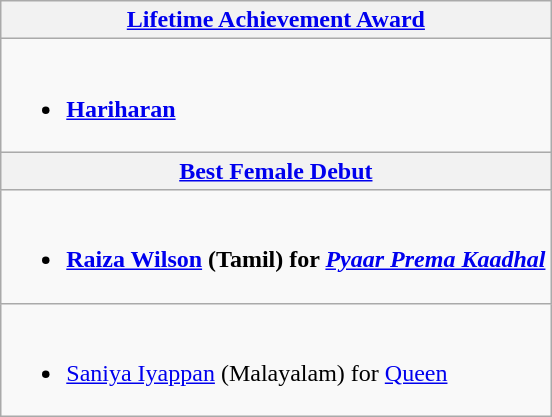<table class="wikitable">
<tr>
<th colspan=2><a href='#'>Lifetime Achievement Award</a></th>
</tr>
<tr>
<td colspan=2><br><ul><li><strong><a href='#'>Hariharan</a></strong></li></ul></td>
</tr>
<tr>
<th colspan=2><a href='#'>Best Female Debut</a></th>
</tr>
<tr>
<td colspan=2><br><ul><li><strong><a href='#'>Raiza Wilson</a> (Tamil) for <em><a href='#'>Pyaar Prema Kaadhal</a><strong><em></li></ul></td>
</tr>
<tr>
<td colspan=2><br><ul><li></strong><a href='#'>Saniya Iyappan</a> (Malayalam) for </em><a href='#'>Queen</a></em></strong></li></ul></td>
</tr>
</table>
